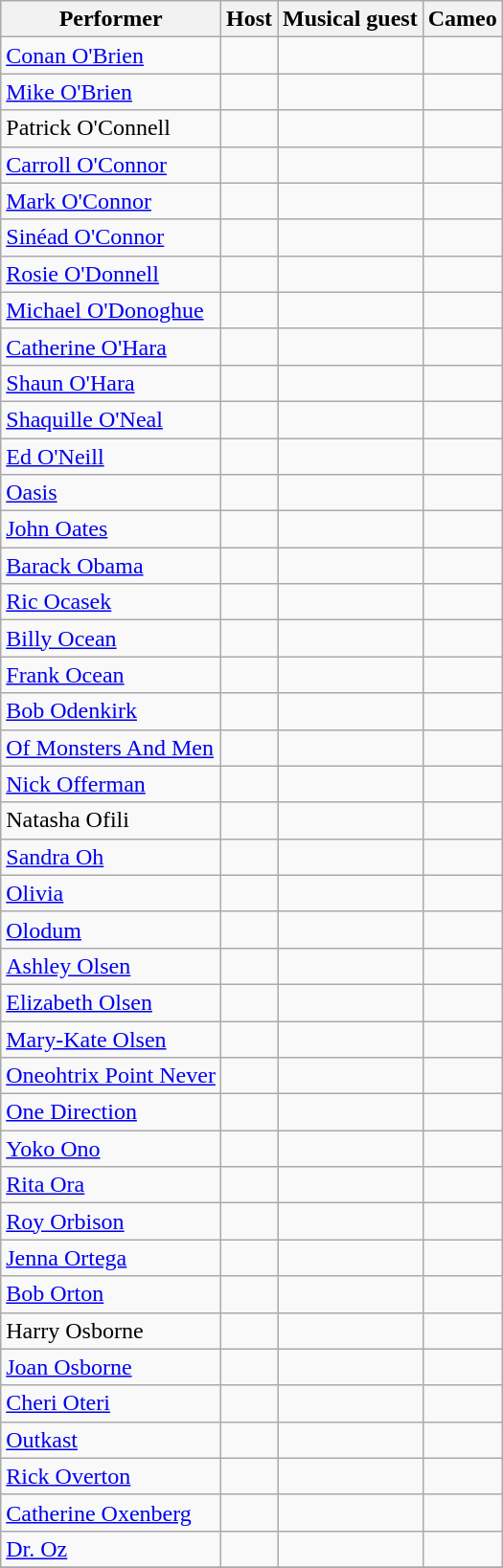<table class="wikitable sortable">
<tr>
<th>Performer</th>
<th>Host</th>
<th>Musical guest</th>
<th>Cameo</th>
</tr>
<tr>
<td><a href='#'>Conan O'Brien</a></td>
<td align="center"></td>
<td align="center"></td>
<td align="center"></td>
</tr>
<tr>
<td><a href='#'>Mike O'Brien</a></td>
<td align="center"></td>
<td align="center"></td>
<td align="center"></td>
</tr>
<tr>
<td>Patrick O'Connell</td>
<td align="center"></td>
<td align="center"></td>
<td align="center"></td>
</tr>
<tr>
<td><a href='#'>Carroll O'Connor</a></td>
<td align="center"></td>
<td align="center"></td>
<td align="center"></td>
</tr>
<tr>
<td><a href='#'>Mark O'Connor</a></td>
<td align="center"></td>
<td align="center"></td>
<td align="center"></td>
</tr>
<tr>
<td><a href='#'>Sinéad O'Connor</a></td>
<td align="center"></td>
<td align="center"></td>
<td align="center"></td>
</tr>
<tr>
<td><a href='#'>Rosie O'Donnell</a></td>
<td align="center"></td>
<td align="center"></td>
<td align="center"></td>
</tr>
<tr>
<td><a href='#'>Michael O'Donoghue</a></td>
<td align="center"></td>
<td align="center"></td>
<td align="center"></td>
</tr>
<tr>
<td><a href='#'>Catherine O'Hara</a></td>
<td align="center"></td>
<td align="center"></td>
<td align="center"></td>
</tr>
<tr>
<td><a href='#'>Shaun O'Hara</a></td>
<td align="center"></td>
<td align="center"></td>
<td align="center"></td>
</tr>
<tr>
<td><a href='#'>Shaquille O'Neal</a></td>
<td align="center"></td>
<td align="center"></td>
<td align="center"></td>
</tr>
<tr>
<td><a href='#'>Ed O'Neill</a></td>
<td align="center"></td>
<td align="center"></td>
<td align="center"></td>
</tr>
<tr>
<td><a href='#'>Oasis</a></td>
<td align="center"></td>
<td align="center"></td>
<td align="center"></td>
</tr>
<tr>
<td><a href='#'>John Oates</a></td>
<td align="center"></td>
<td align="center"></td>
<td align="center"></td>
</tr>
<tr>
<td><a href='#'>Barack Obama</a></td>
<td align="center"></td>
<td align="center"></td>
<td align="center"></td>
</tr>
<tr>
<td><a href='#'>Ric Ocasek</a></td>
<td align="center"></td>
<td align="center"></td>
<td align="center"></td>
</tr>
<tr>
<td><a href='#'>Billy Ocean</a></td>
<td align="center"></td>
<td align="center"></td>
<td align="center"></td>
</tr>
<tr>
<td><a href='#'>Frank Ocean</a></td>
<td align="center"></td>
<td align="center"></td>
<td align="center"></td>
</tr>
<tr>
<td><a href='#'>Bob Odenkirk</a></td>
<td align="center"></td>
<td align="center"></td>
<td align="center"></td>
</tr>
<tr>
<td><a href='#'>Of Monsters And Men</a></td>
<td align="center"></td>
<td align="center"></td>
<td align="center"></td>
</tr>
<tr>
<td><a href='#'>Nick Offerman</a></td>
<td align="center"></td>
<td align="center"></td>
<td align="center"></td>
</tr>
<tr>
<td>Natasha Ofili</td>
<td align="center"></td>
<td align="center"></td>
<td align="center"></td>
</tr>
<tr>
<td><a href='#'>Sandra Oh</a></td>
<td align="center"></td>
<td align="center"></td>
<td align="center"></td>
</tr>
<tr>
<td><a href='#'>Olivia</a></td>
<td align="center"></td>
<td align="center"></td>
<td align="center"></td>
</tr>
<tr>
<td><a href='#'>Olodum</a></td>
<td align="center"></td>
<td align="center"></td>
<td align="center"></td>
</tr>
<tr>
<td><a href='#'>Ashley Olsen</a></td>
<td align="center"></td>
<td align="center"></td>
<td align="center"></td>
</tr>
<tr>
<td><a href='#'>Elizabeth Olsen</a></td>
<td align="center"></td>
<td align="center"></td>
<td align="center"></td>
</tr>
<tr>
<td><a href='#'>Mary-Kate Olsen</a></td>
<td align="center"></td>
<td align="center"></td>
<td align="center"></td>
</tr>
<tr>
<td><a href='#'>Oneohtrix Point Never</a></td>
<td align="center"></td>
<td align="center"></td>
<td align="center"></td>
</tr>
<tr>
<td><a href='#'>One Direction</a></td>
<td align="center"></td>
<td align="center"></td>
<td align="center"></td>
</tr>
<tr>
<td><a href='#'>Yoko Ono</a></td>
<td align="center"></td>
<td align="center"></td>
<td align="center"></td>
</tr>
<tr>
<td><a href='#'>Rita Ora</a></td>
<td align="center"></td>
<td align="center"></td>
<td align="center"></td>
</tr>
<tr>
<td><a href='#'>Roy Orbison</a></td>
<td align="center"></td>
<td align="center"></td>
<td align="center"></td>
</tr>
<tr>
<td><a href='#'>Jenna Ortega</a></td>
<td align="center"></td>
<td align="center"></td>
<td align="center"></td>
</tr>
<tr>
<td><a href='#'>Bob Orton</a></td>
<td align="center"></td>
<td align="center"></td>
<td align="center"></td>
</tr>
<tr>
<td>Harry Osborne</td>
<td align="center"></td>
<td align="center"></td>
<td align="center"></td>
</tr>
<tr>
<td><a href='#'>Joan Osborne</a></td>
<td align="center"></td>
<td align="center"></td>
<td align="center"></td>
</tr>
<tr>
<td><a href='#'>Cheri Oteri</a></td>
<td align="center"></td>
<td align="center"></td>
<td align="center"></td>
</tr>
<tr>
<td><a href='#'>Outkast</a></td>
<td align="center"></td>
<td align="center"></td>
<td align="center"></td>
</tr>
<tr>
<td><a href='#'>Rick Overton</a></td>
<td align="center"></td>
<td align="center"></td>
<td align="center"></td>
</tr>
<tr>
<td><a href='#'>Catherine Oxenberg</a></td>
<td align="center"></td>
<td align="center"></td>
<td align="center"></td>
</tr>
<tr>
<td><a href='#'>Dr. Oz</a></td>
<td align="center"></td>
<td align="center"></td>
<td align="center"></td>
</tr>
<tr>
</tr>
</table>
